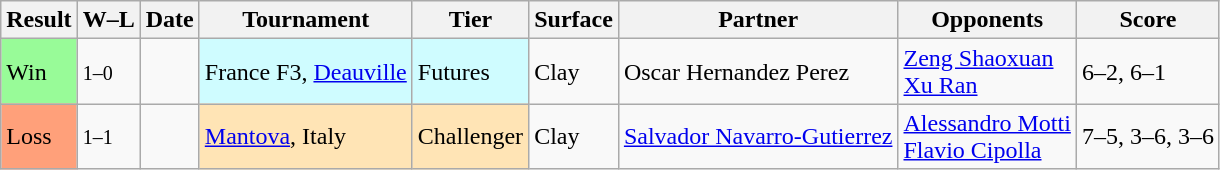<table class="sortable wikitable">
<tr>
<th>Result</th>
<th class="unsortable">W–L</th>
<th>Date</th>
<th>Tournament</th>
<th>Tier</th>
<th>Surface</th>
<th>Partner</th>
<th>Opponents</th>
<th class="unsortable">Score</th>
</tr>
<tr>
<td bgcolor=98FB98>Win</td>
<td><small>1–0</small></td>
<td></td>
<td style="background:#cffcff;">France F3, <a href='#'>Deauville</a></td>
<td style="background:#cffcff;">Futures</td>
<td>Clay</td>
<td> Oscar Hernandez Perez</td>
<td> <a href='#'>Zeng Shaoxuan</a> <br>  <a href='#'>Xu Ran</a></td>
<td>6–2, 6–1</td>
</tr>
<tr>
<td bgcolor=FFA07A>Loss</td>
<td><small>1–1</small></td>
<td></td>
<td style="background:moccasin;"><a href='#'>Mantova</a>, Italy</td>
<td style="background:moccasin;">Challenger</td>
<td>Clay</td>
<td> <a href='#'>Salvador Navarro-Gutierrez</a></td>
<td> <a href='#'>Alessandro Motti</a> <br>  <a href='#'>Flavio Cipolla</a></td>
<td>7–5, 3–6, 3–6</td>
</tr>
</table>
